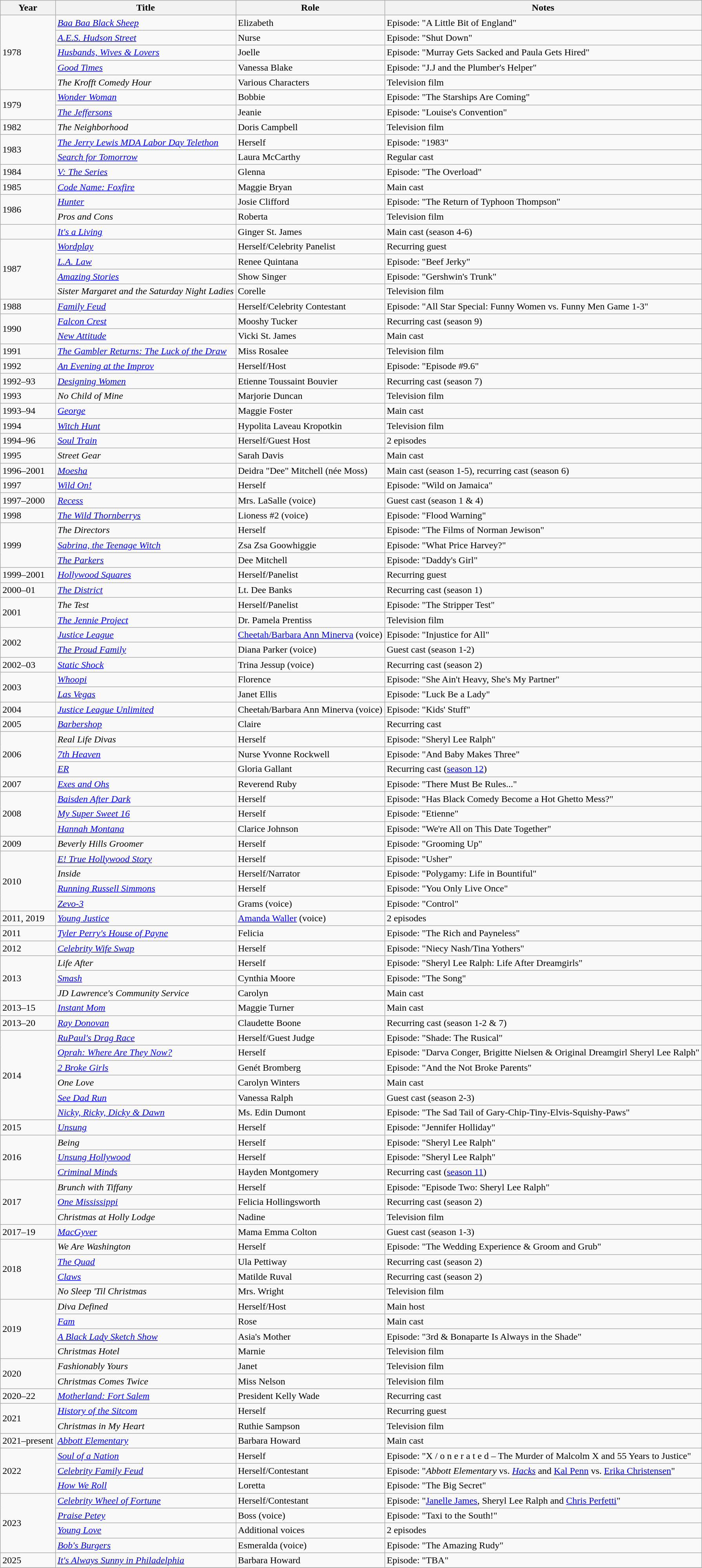<table class="wikitable sortable">
<tr>
<th>Year</th>
<th>Title</th>
<th>Role</th>
<th>Notes</th>
</tr>
<tr>
<td rowspan=5>1978</td>
<td><em><a href='#'>Baa Baa Black Sheep</a></em></td>
<td>Elizabeth</td>
<td>Episode: "A Little Bit of England"</td>
</tr>
<tr>
<td><em><a href='#'>A.E.S. Hudson Street</a></em></td>
<td>Nurse</td>
<td>Episode: "Shut Down"</td>
</tr>
<tr>
<td><em><a href='#'>Husbands, Wives & Lovers</a></em></td>
<td>Joelle</td>
<td>Episode: "Murray Gets Sacked and Paula Gets Hired"</td>
</tr>
<tr>
<td><em><a href='#'>Good Times</a></em></td>
<td>Vanessa Blake</td>
<td>Episode: "J.J and the Plumber's Helper"</td>
</tr>
<tr>
<td><em>The Krofft Comedy Hour</em></td>
<td>Various Characters</td>
<td>Television film</td>
</tr>
<tr>
<td rowspan=2>1979</td>
<td><em><a href='#'>Wonder Woman</a></em></td>
<td>Bobbie</td>
<td>Episode: "The Starships Are Coming"</td>
</tr>
<tr>
<td><em><a href='#'>The Jeffersons</a></em></td>
<td>Jeanie</td>
<td>Episode: "Louise's Convention"</td>
</tr>
<tr>
<td>1982</td>
<td><em>The Neighborhood</em></td>
<td>Doris Campbell</td>
<td>Television film</td>
</tr>
<tr>
<td rowspan=2>1983</td>
<td><em><a href='#'>The Jerry Lewis MDA Labor Day Telethon</a></em></td>
<td>Herself</td>
<td>Episode: "1983"</td>
</tr>
<tr>
<td><em><a href='#'>Search for Tomorrow</a></em></td>
<td>Laura McCarthy</td>
<td>Regular cast</td>
</tr>
<tr>
<td>1984</td>
<td><em><a href='#'>V: The Series</a></em></td>
<td>Glenna</td>
<td>Episode: "The Overload"</td>
</tr>
<tr>
<td>1985</td>
<td><em><a href='#'>Code Name: Foxfire</a></em></td>
<td>Maggie Bryan</td>
<td>Main cast</td>
</tr>
<tr>
<td rowspan=2>1986</td>
<td><em><a href='#'>Hunter</a></em></td>
<td>Josie Clifford</td>
<td>Episode: "The Return of Typhoon Thompson"</td>
</tr>
<tr>
<td><em>Pros and Cons</em></td>
<td>Roberta</td>
<td>Television film</td>
</tr>
<tr>
<td></td>
<td><em><a href='#'>It's a Living</a></em></td>
<td>Ginger St. James</td>
<td>Main cast (season 4-6)</td>
</tr>
<tr>
<td rowspan=4>1987</td>
<td><em><a href='#'>Wordplay</a></em></td>
<td>Herself/Celebrity Panelist</td>
<td>Recurring guest</td>
</tr>
<tr>
<td><em><a href='#'>L.A. Law</a></em></td>
<td>Renee Quintana</td>
<td>Episode: "Beef Jerky"</td>
</tr>
<tr>
<td><em><a href='#'>Amazing Stories</a></em></td>
<td>Show Singer</td>
<td>Episode: "Gershwin's Trunk"</td>
</tr>
<tr>
<td><em>Sister Margaret and the Saturday Night Ladies</em></td>
<td>Corelle</td>
<td>Television film</td>
</tr>
<tr>
<td>1988</td>
<td><em><a href='#'>Family Feud</a></em></td>
<td>Herself/Celebrity Contestant</td>
<td>Episode: "All Star Special: Funny Women vs. Funny Men Game 1-3"</td>
</tr>
<tr>
<td rowspan=2>1990</td>
<td><em><a href='#'>Falcon Crest</a></em></td>
<td>Mooshy Tucker</td>
<td>Recurring cast (season 9)</td>
</tr>
<tr>
<td><em><a href='#'>New Attitude</a></em></td>
<td>Vicki St. James</td>
<td>Main cast</td>
</tr>
<tr>
<td>1991</td>
<td><em><a href='#'>The Gambler Returns: The Luck of the Draw</a></em></td>
<td>Miss Rosalee</td>
<td>Television film</td>
</tr>
<tr>
<td>1992</td>
<td><em><a href='#'>An Evening at the Improv</a></em></td>
<td>Herself/Host</td>
<td>Episode: "Episode #9.6"</td>
</tr>
<tr>
<td>1992–93</td>
<td><em><a href='#'>Designing Women</a></em></td>
<td>Etienne Toussaint Bouvier</td>
<td>Recurring cast (season 7)</td>
</tr>
<tr>
<td>1993</td>
<td><em>No Child of Mine</em></td>
<td>Marjorie Duncan</td>
<td>Television film</td>
</tr>
<tr>
<td>1993–94</td>
<td><em><a href='#'>George</a></em></td>
<td>Maggie Foster</td>
<td>Main cast</td>
</tr>
<tr>
<td>1994</td>
<td><em><a href='#'>Witch Hunt</a></em></td>
<td>Hypolita Laveau Kropotkin</td>
<td>Television film</td>
</tr>
<tr>
<td>1994–96</td>
<td><em><a href='#'>Soul Train</a></em></td>
<td>Herself/Guest Host</td>
<td>2 episodes</td>
</tr>
<tr>
<td>1995</td>
<td><em>Street Gear</em></td>
<td>Sarah Davis</td>
<td>Main cast</td>
</tr>
<tr>
<td>1996–2001</td>
<td><em><a href='#'>Moesha</a></em></td>
<td>Deidra "Dee" Mitchell (née Moss)</td>
<td>Main cast (season 1-5), recurring cast (season 6)</td>
</tr>
<tr>
<td>1997</td>
<td><em><a href='#'>Wild On!</a></em></td>
<td>Herself</td>
<td>Episode: "Wild on Jamaica"</td>
</tr>
<tr>
<td>1997–2000</td>
<td><em><a href='#'>Recess</a></em></td>
<td>Mrs. LaSalle (voice)</td>
<td>Guest cast (season 1 & 4)</td>
</tr>
<tr>
<td>1998</td>
<td><em><a href='#'>The Wild Thornberrys</a></em></td>
<td>Lioness #2 (voice)</td>
<td>Episode: "Flood Warning"</td>
</tr>
<tr>
<td rowspan=3>1999</td>
<td><em>The Directors</em></td>
<td>Herself</td>
<td>Episode: "The Films of Norman Jewison"</td>
</tr>
<tr>
<td><em><a href='#'>Sabrina, the Teenage Witch</a></em></td>
<td>Zsa Zsa Goowhiggie</td>
<td>Episode: "What Price Harvey?"</td>
</tr>
<tr>
<td><em><a href='#'>The Parkers</a></em></td>
<td>Dee Mitchell</td>
<td>Episode: "Daddy's Girl"</td>
</tr>
<tr>
<td>1999–2001</td>
<td><em><a href='#'>Hollywood Squares</a></em></td>
<td>Herself/Panelist</td>
<td>Recurring guest</td>
</tr>
<tr>
<td>2000–01</td>
<td><em><a href='#'>The District</a></em></td>
<td>Lt. Dee Banks</td>
<td>Recurring cast (season 1)</td>
</tr>
<tr>
<td rowspan=2>2001</td>
<td><em>The Test</em></td>
<td>Herself/Panelist</td>
<td>Episode: "The Stripper Test"</td>
</tr>
<tr>
<td><em><a href='#'>The Jennie Project</a></em></td>
<td>Dr. Pamela Prentiss</td>
<td>Television film</td>
</tr>
<tr>
<td rowspan=2>2002</td>
<td><em><a href='#'>Justice League</a></em></td>
<td><a href='#'>Cheetah/Barbara Ann Minerva</a> (voice)</td>
<td>Episode: "Injustice for All"</td>
</tr>
<tr>
<td><em><a href='#'>The Proud Family</a></em></td>
<td>Diana Parker (voice)</td>
<td>Guest cast (season 1-2)</td>
</tr>
<tr>
<td>2002–03</td>
<td><em><a href='#'>Static Shock</a></em></td>
<td>Trina Jessup (voice)</td>
<td>Recurring cast (season 2)</td>
</tr>
<tr>
<td rowspan=2>2003</td>
<td><em><a href='#'>Whoopi</a></em></td>
<td>Florence</td>
<td>Episode: "She Ain't Heavy, She's My Partner"</td>
</tr>
<tr>
<td><em><a href='#'>Las Vegas</a></em></td>
<td>Janet Ellis</td>
<td>Episode: "Luck Be a Lady"</td>
</tr>
<tr>
<td>2004</td>
<td><em><a href='#'>Justice League Unlimited</a></em></td>
<td>Cheetah/Barbara Ann Minerva (voice)</td>
<td>Episode: "Kids' Stuff"</td>
</tr>
<tr>
<td>2005</td>
<td><em><a href='#'>Barbershop</a></em></td>
<td>Claire</td>
<td>Recurring cast</td>
</tr>
<tr>
<td rowspan=3>2006</td>
<td><em>Real Life Divas</em></td>
<td>Herself</td>
<td>Episode: "Sheryl Lee Ralph"</td>
</tr>
<tr>
<td><em><a href='#'>7th Heaven</a></em></td>
<td>Nurse Yvonne Rockwell</td>
<td>Episode: "And Baby Makes Three"</td>
</tr>
<tr>
<td><em><a href='#'>ER</a></em></td>
<td>Gloria Gallant</td>
<td>Recurring cast (<a href='#'>season 12</a>)</td>
</tr>
<tr>
<td>2007</td>
<td><em><a href='#'>Exes and Ohs</a></em></td>
<td>Reverend Ruby</td>
<td>Episode: "There Must Be Rules..."</td>
</tr>
<tr>
<td rowspan=3>2008</td>
<td><em><a href='#'>Baisden After Dark</a></em></td>
<td>Herself</td>
<td>Episode: "Has Black Comedy Become a Hot Ghetto Mess?"</td>
</tr>
<tr>
<td><em><a href='#'>My Super Sweet 16</a></em></td>
<td>Herself</td>
<td>Episode: "Etienne"</td>
</tr>
<tr>
<td><em><a href='#'>Hannah Montana</a></em></td>
<td>Clarice Johnson</td>
<td>Episode: "We're All on This Date Together"</td>
</tr>
<tr>
<td>2009</td>
<td><em>Beverly Hills Groomer</em></td>
<td>Herself</td>
<td>Episode: "Grooming Up"</td>
</tr>
<tr>
<td rowspan=4>2010</td>
<td><em><a href='#'>E! True Hollywood Story</a></em></td>
<td>Herself</td>
<td>Episode: "Usher"</td>
</tr>
<tr>
<td><em>Inside</em></td>
<td>Herself/Narrator</td>
<td>Episode: "Polygamy: Life in Bountiful"</td>
</tr>
<tr>
<td><em><a href='#'>Running Russell Simmons</a></em></td>
<td>Herself</td>
<td>Episode: "You Only Live Once"</td>
</tr>
<tr>
<td><em><a href='#'>Zevo-3</a></em></td>
<td>Grams (voice)</td>
<td>Episode: "Control"</td>
</tr>
<tr>
<td>2011, 2019</td>
<td><em><a href='#'>Young Justice</a></em></td>
<td><a href='#'>Amanda Waller</a> (voice)</td>
<td>2 episodes</td>
</tr>
<tr>
<td>2011</td>
<td><em><a href='#'>Tyler Perry's House of Payne</a></em></td>
<td>Felicia</td>
<td>Episode: "The Rich and Payneless"</td>
</tr>
<tr>
<td>2012</td>
<td><em><a href='#'>Celebrity Wife Swap</a></em></td>
<td>Herself</td>
<td>Episode: "Niecy Nash/Tina Yothers"</td>
</tr>
<tr>
<td rowspan=3>2013</td>
<td><em>Life After</em></td>
<td>Herself</td>
<td>Episode: "Sheryl Lee Ralph: Life After Dreamgirls"</td>
</tr>
<tr>
<td><em><a href='#'>Smash</a></em></td>
<td>Cynthia Moore</td>
<td>Episode: "The Song"</td>
</tr>
<tr>
<td><em>JD Lawrence's Community Service</em></td>
<td>Carolyn</td>
<td>Main cast</td>
</tr>
<tr>
<td>2013–15</td>
<td><em><a href='#'>Instant Mom</a></em></td>
<td>Maggie Turner</td>
<td>Main cast</td>
</tr>
<tr>
<td>2013–20</td>
<td><em><a href='#'>Ray Donovan</a></em></td>
<td>Claudette Boone</td>
<td>Recurring cast (season 1-2 & 7)</td>
</tr>
<tr>
<td rowspan=6>2014</td>
<td><em><a href='#'>RuPaul's Drag Race</a></em></td>
<td>Herself/Guest Judge</td>
<td>Episode: "Shade: The Rusical"</td>
</tr>
<tr>
<td><em><a href='#'>Oprah: Where Are They Now?</a></em></td>
<td>Herself</td>
<td>Episode: "Darva Conger, Brigitte Nielsen & Original Dreamgirl Sheryl Lee Ralph"</td>
</tr>
<tr>
<td><em><a href='#'>2 Broke Girls</a></em></td>
<td>Genét Bromberg</td>
<td>Episode: "And the Not Broke Parents"</td>
</tr>
<tr>
<td><em>One Love</em></td>
<td>Carolyn Winters</td>
<td>Main cast</td>
</tr>
<tr>
<td><em><a href='#'>See Dad Run</a></em></td>
<td>Vanessa Ralph</td>
<td>Guest cast (season 2-3)</td>
</tr>
<tr>
<td><em><a href='#'>Nicky, Ricky, Dicky & Dawn</a></em></td>
<td>Ms. Edin Dumont</td>
<td>Episode: "The Sad Tail of Gary-Chip-Tiny-Elvis-Squishy-Paws"</td>
</tr>
<tr>
<td>2015</td>
<td><em><a href='#'>Unsung</a></em></td>
<td>Herself</td>
<td>Episode: "Jennifer Holliday"</td>
</tr>
<tr>
<td rowspan=3>2016</td>
<td><em>Being</em></td>
<td>Herself</td>
<td>Episode: "Sheryl Lee Ralph"</td>
</tr>
<tr>
<td><em><a href='#'>Unsung Hollywood</a></em></td>
<td>Herself</td>
<td>Episode: "Sheryl Lee Ralph"</td>
</tr>
<tr>
<td><em><a href='#'>Criminal Minds</a></em></td>
<td>Hayden Montgomery</td>
<td>Recurring cast (<a href='#'>season 11</a>)</td>
</tr>
<tr>
<td rowspan=3>2017</td>
<td><em>Brunch with Tiffany</em></td>
<td>Herself</td>
<td>Episode: "Episode Two: Sheryl Lee Ralph"</td>
</tr>
<tr>
<td><em><a href='#'>One Mississippi</a></em></td>
<td>Felicia Hollingsworth</td>
<td>Recurring cast (season 2)</td>
</tr>
<tr>
<td><em>Christmas at Holly Lodge</em></td>
<td>Nadine</td>
<td>Television film</td>
</tr>
<tr>
<td>2017–19</td>
<td><em><a href='#'>MacGyver</a></em></td>
<td>Mama Emma Colton</td>
<td>Guest cast (season 1-3)</td>
</tr>
<tr>
<td rowspan=4>2018</td>
<td><em>We Are Washington</em></td>
<td>Herself</td>
<td>Episode: "The Wedding Experience & Groom and Grub"</td>
</tr>
<tr>
<td><em><a href='#'>The Quad</a></em></td>
<td>Ula Pettiway</td>
<td>Recurring cast (season 2)</td>
</tr>
<tr>
<td><em><a href='#'>Claws</a></em></td>
<td>Matilde Ruval</td>
<td>Recurring cast (season 2)</td>
</tr>
<tr>
<td><em>No Sleep 'Til Christmas</em></td>
<td>Mrs. Wright</td>
<td>Television film</td>
</tr>
<tr>
<td rowspan="4">2019</td>
<td><em>Diva Defined</em></td>
<td>Herself/Host</td>
<td>Main host</td>
</tr>
<tr>
<td><em><a href='#'>Fam</a></em></td>
<td>Rose</td>
<td>Main cast</td>
</tr>
<tr>
<td><em><a href='#'>A Black Lady Sketch Show</a></em></td>
<td>Asia's Mother</td>
<td>Episode: "3rd & Bonaparte Is Always in the Shade"</td>
</tr>
<tr>
<td><em>Christmas Hotel</em></td>
<td>Marnie</td>
<td>Television film</td>
</tr>
<tr>
<td rowspan=2>2020</td>
<td><em>Fashionably Yours</em></td>
<td>Janet</td>
<td>Television film</td>
</tr>
<tr>
<td><em>Christmas Comes Twice</em></td>
<td>Miss Nelson</td>
<td>Television film</td>
</tr>
<tr>
<td>2020–22</td>
<td><em><a href='#'>Motherland: Fort Salem</a></em></td>
<td>President Kelly Wade</td>
<td>Recurring cast</td>
</tr>
<tr>
<td rowspan=2>2021</td>
<td><em><a href='#'>History of the Sitcom</a></em></td>
<td>Herself</td>
<td>Recurring guest</td>
</tr>
<tr>
<td><em>Christmas in My Heart</em></td>
<td>Ruthie Sampson</td>
<td>Television film</td>
</tr>
<tr>
<td>2021–present</td>
<td><em><a href='#'>Abbott Elementary</a></em></td>
<td>Barbara Howard</td>
<td>Main cast</td>
</tr>
<tr>
<td rowspan="3">2022</td>
<td><em><a href='#'>Soul of a Nation</a></em></td>
<td>Herself</td>
<td>Episode: "X / o n e r a t e d – The Murder of Malcolm X and 55 Years to Justice"</td>
</tr>
<tr>
<td><em><a href='#'>Celebrity Family Feud</a></em></td>
<td>Herself/Contestant</td>
<td>Episode: "<em>Abbott Elementary</em> vs. <em><a href='#'>Hacks</a></em> and <a href='#'>Kal Penn</a> vs. <a href='#'>Erika Christensen</a>"</td>
</tr>
<tr>
<td><em><a href='#'>How We Roll</a></em></td>
<td>Loretta</td>
<td>Episode: "The Big Secret"</td>
</tr>
<tr>
<td rowspan="4">2023</td>
<td><em><a href='#'>Celebrity Wheel of Fortune</a></em></td>
<td>Herself/Contestant</td>
<td>Episode: "<a href='#'>Janelle James</a>, Sheryl Lee Ralph and <a href='#'>Chris Perfetti</a>"</td>
</tr>
<tr>
<td><em><a href='#'>Praise Petey</a></em></td>
<td>Boss (voice)</td>
<td>Episode: "Taxi to the South!"</td>
</tr>
<tr>
<td><em><a href='#'>Young Love</a></em></td>
<td>Additional voices</td>
<td>2 episodes</td>
</tr>
<tr>
<td><em><a href='#'>Bob's Burgers</a></em></td>
<td>Esmeralda (voice)</td>
<td>Episode: "The Amazing Rudy"</td>
</tr>
<tr>
<td>2025</td>
<td><em><a href='#'>It's Always Sunny in Philadelphia</a></em></td>
<td>Barbara Howard</td>
<td>Episode: "TBA"</td>
</tr>
<tr>
</tr>
</table>
